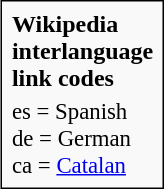<table class=infobox style="float: right; border: solid #000000 1px;">
<tr>
<td font style="font-size: 100%"; style="text-align:center"><strong>Wikipedia<br>interlanguage<br>link codes</strong></td>
</tr>
<tr valign="top">
<td font style="font-size: 95%">es = Spanish<br>de = German<br>ca = <a href='#'>Catalan</a></td>
</tr>
</table>
